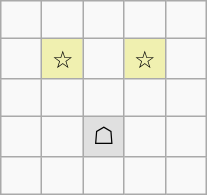<table border="1" class="wikitable">
<tr align=center>
<td width="20"> </td>
<td width="20"> </td>
<td width="20"> </td>
<td width="20"> </td>
<td width="20"> </td>
</tr>
<tr align=center>
<td> </td>
<td style="background:#f0f0b0;">☆</td>
<td> </td>
<td style="background:#f0f0b0;">☆</td>
<td> </td>
</tr>
<tr align=center>
<td> </td>
<td> </td>
<td> </td>
<td> </td>
<td> </td>
</tr>
<tr align=center>
<td> </td>
<td> </td>
<td style="background:#e0e0e0;">☖</td>
<td> </td>
<td> </td>
</tr>
<tr align=center>
<td> </td>
<td> </td>
<td> </td>
<td> </td>
<td> </td>
</tr>
</table>
